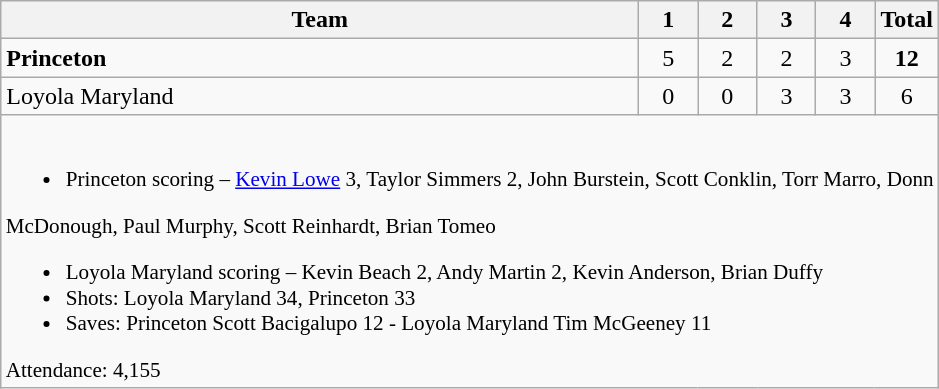<table class="wikitable" style="text-align:center; max-width:45em">
<tr>
<th>Team</th>
<th style="width:2em">1</th>
<th style="width:2em">2</th>
<th style="width:2em">3</th>
<th style="width:2em">4</th>
<th style="width:2em">Total</th>
</tr>
<tr>
<td style="text-align:left"><strong>Princeton</strong></td>
<td>5</td>
<td>2</td>
<td>2</td>
<td>3</td>
<td><strong>12</strong></td>
</tr>
<tr>
<td style="text-align:left">Loyola Maryland</td>
<td>0</td>
<td>0</td>
<td>3</td>
<td>3</td>
<td>6</td>
</tr>
<tr>
<td colspan=6 style="text-align:left; font-size:88%;"><br><ul><li>Princeton scoring – <a href='#'>Kevin Lowe</a> 3, Taylor Simmers 2, John Burstein, Scott Conklin, Torr Marro, Donn</li></ul>McDonough, Paul Murphy, Scott Reinhardt, Brian Tomeo<ul><li>Loyola Maryland scoring – Kevin Beach 2, Andy Martin 2, Kevin Anderson, Brian Duffy</li><li>Shots: Loyola Maryland 34, Princeton 33</li><li>Saves: Princeton Scott Bacigalupo 12 - Loyola Maryland Tim McGeeney 11</li></ul>Attendance: 4,155
</td>
</tr>
</table>
